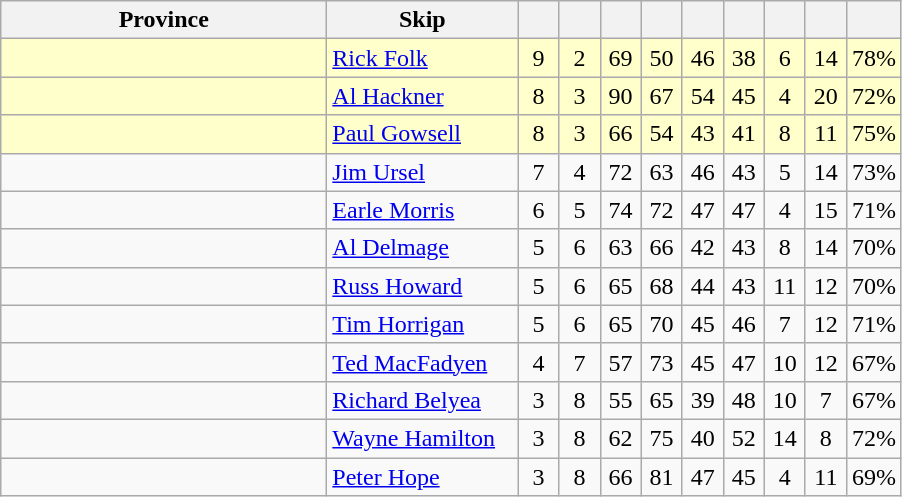<table class=wikitable style="text-align: center;">
<tr>
<th bgcolor="#efefef" width="210">Province</th>
<th bgcolor="#efefef" width="120">Skip</th>
<th width=20></th>
<th width=20></th>
<th width=20></th>
<th width=20></th>
<th width=20></th>
<th width=20></th>
<th width=20></th>
<th width=20></th>
<th width=20></th>
</tr>
<tr bgcolor=#ffffcc>
<td style="text-align: left;"></td>
<td style="text-align: left;"><a href='#'>Rick Folk</a></td>
<td>9</td>
<td>2</td>
<td>69</td>
<td>50</td>
<td>46</td>
<td>38</td>
<td>6</td>
<td>14</td>
<td>78%</td>
</tr>
<tr bgcolor=#ffffcc>
<td style="text-align: left;"></td>
<td style="text-align: left;"><a href='#'>Al Hackner</a></td>
<td>8</td>
<td>3</td>
<td>90</td>
<td>67</td>
<td>54</td>
<td>45</td>
<td>4</td>
<td>20</td>
<td>72%</td>
</tr>
<tr bgcolor=#ffffcc>
<td style="text-align: left;"></td>
<td style="text-align: left;"><a href='#'>Paul Gowsell</a></td>
<td>8</td>
<td>3</td>
<td>66</td>
<td>54</td>
<td>43</td>
<td>41</td>
<td>8</td>
<td>11</td>
<td>75%</td>
</tr>
<tr>
<td style="text-align: left;"></td>
<td style="text-align: left;"><a href='#'>Jim Ursel</a></td>
<td>7</td>
<td>4</td>
<td>72</td>
<td>63</td>
<td>46</td>
<td>43</td>
<td>5</td>
<td>14</td>
<td>73%</td>
</tr>
<tr>
<td style="text-align: left;"></td>
<td style="text-align: left;"><a href='#'>Earle Morris</a></td>
<td>6</td>
<td>5</td>
<td>74</td>
<td>72</td>
<td>47</td>
<td>47</td>
<td>4</td>
<td>15</td>
<td>71%</td>
</tr>
<tr>
<td style="text-align: left;"></td>
<td style="text-align: left;"><a href='#'>Al Delmage</a></td>
<td>5</td>
<td>6</td>
<td>63</td>
<td>66</td>
<td>42</td>
<td>43</td>
<td>8</td>
<td>14</td>
<td>70%</td>
</tr>
<tr>
<td style="text-align: left;"></td>
<td style="text-align: left;"><a href='#'>Russ Howard</a></td>
<td>5</td>
<td>6</td>
<td>65</td>
<td>68</td>
<td>44</td>
<td>43</td>
<td>11</td>
<td>12</td>
<td>70%</td>
</tr>
<tr>
<td style="text-align: left;"></td>
<td style="text-align: left;"><a href='#'>Tim Horrigan</a></td>
<td>5</td>
<td>6</td>
<td>65</td>
<td>70</td>
<td>45</td>
<td>46</td>
<td>7</td>
<td>12</td>
<td>71%</td>
</tr>
<tr>
<td style="text-align: left;"></td>
<td style="text-align: left;"><a href='#'>Ted MacFadyen</a></td>
<td>4</td>
<td>7</td>
<td>57</td>
<td>73</td>
<td>45</td>
<td>47</td>
<td>10</td>
<td>12</td>
<td>67%</td>
</tr>
<tr>
<td style="text-align: left;"></td>
<td style="text-align: left;"><a href='#'>Richard Belyea</a></td>
<td>3</td>
<td>8</td>
<td>55</td>
<td>65</td>
<td>39</td>
<td>48</td>
<td>10</td>
<td>7</td>
<td>67%</td>
</tr>
<tr>
<td style="text-align: left;"></td>
<td style="text-align: left;"><a href='#'>Wayne Hamilton</a></td>
<td>3</td>
<td>8</td>
<td>62</td>
<td>75</td>
<td>40</td>
<td>52</td>
<td>14</td>
<td>8</td>
<td>72%</td>
</tr>
<tr>
<td style="text-align: left;"></td>
<td style="text-align: left;"><a href='#'>Peter Hope</a></td>
<td>3</td>
<td>8</td>
<td>66</td>
<td>81</td>
<td>47</td>
<td>45</td>
<td>4</td>
<td>11</td>
<td>69%</td>
</tr>
</table>
